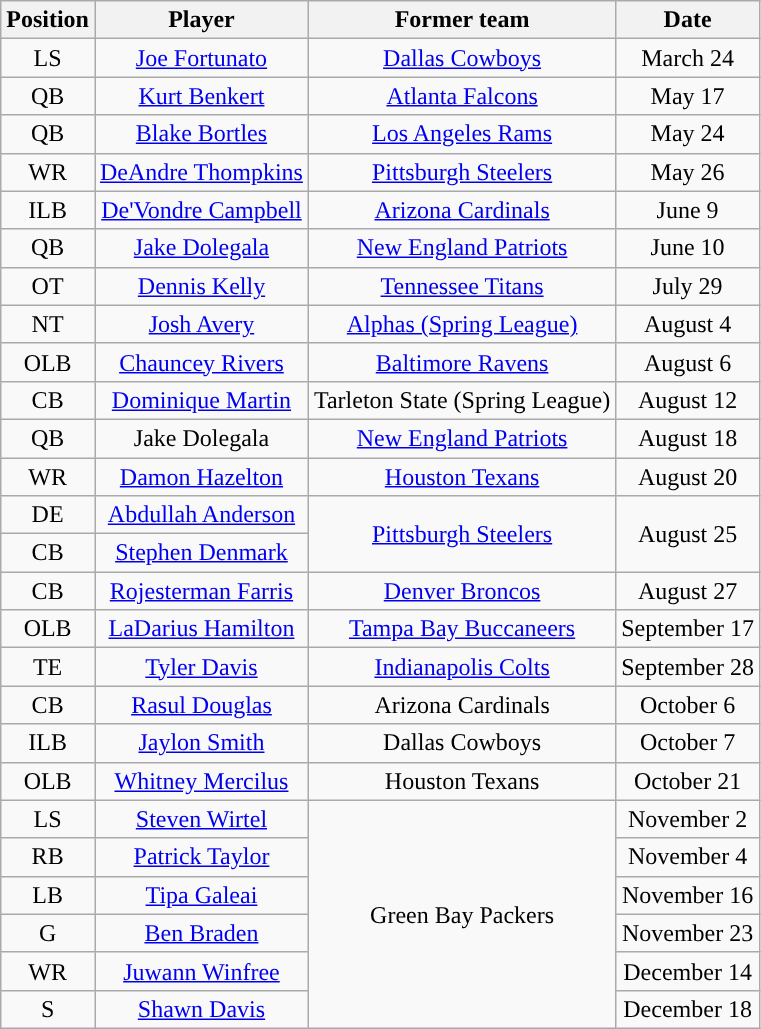<table class="wikitable" style="text-align:center">
<tr>
<th>Position</th>
<th>Player</th>
<th>Former team</th>
<th>Date</th>
</tr>
<tr>
<td>LS</td>
<td><a href='#'>Joe Fortunato</a></td>
<td><a href='#'>Dallas Cowboys</a></td>
<td>March 24</td>
</tr>
<tr>
<td>QB</td>
<td><a href='#'>Kurt Benkert</a></td>
<td><a href='#'>Atlanta Falcons</a></td>
<td>May 17</td>
</tr>
<tr>
<td>QB</td>
<td><a href='#'>Blake Bortles</a></td>
<td><a href='#'>Los Angeles Rams</a></td>
<td>May 24</td>
</tr>
<tr>
<td>WR</td>
<td><a href='#'>DeAndre Thompkins</a></td>
<td><a href='#'>Pittsburgh Steelers</a></td>
<td>May 26</td>
</tr>
<tr>
<td>ILB</td>
<td><a href='#'>De'Vondre Campbell</a></td>
<td><a href='#'>Arizona Cardinals</a></td>
<td>June 9</td>
</tr>
<tr>
<td>QB</td>
<td><a href='#'>Jake Dolegala</a></td>
<td><a href='#'>New England Patriots</a></td>
<td>June 10</td>
</tr>
<tr>
<td>OT</td>
<td><a href='#'>Dennis Kelly</a></td>
<td><a href='#'>Tennessee Titans</a></td>
<td>July 29</td>
</tr>
<tr>
<td>NT</td>
<td><a href='#'>Josh Avery</a></td>
<td><a href='#'>Alphas (Spring League)</a></td>
<td>August 4</td>
</tr>
<tr>
<td>OLB</td>
<td><a href='#'>Chauncey Rivers</a></td>
<td><a href='#'>Baltimore Ravens</a></td>
<td>August 6</td>
</tr>
<tr>
<td>CB</td>
<td><a href='#'>Dominique Martin</a></td>
<td>Tarleton State (Spring League)</td>
<td>August 12</td>
</tr>
<tr>
<td>QB</td>
<td>Jake Dolegala</td>
<td><a href='#'>New England Patriots</a></td>
<td>August 18</td>
</tr>
<tr>
<td>WR</td>
<td><a href='#'>Damon Hazelton</a></td>
<td><a href='#'>Houston Texans</a></td>
<td>August 20</td>
</tr>
<tr>
<td>DE</td>
<td><a href='#'>Abdullah Anderson</a></td>
<td rowspan=2><a href='#'>Pittsburgh Steelers</a></td>
<td rowspan=2>August 25</td>
</tr>
<tr>
<td>CB</td>
<td><a href='#'>Stephen Denmark</a></td>
</tr>
<tr>
<td>CB</td>
<td><a href='#'>Rojesterman Farris</a></td>
<td><a href='#'>Denver Broncos</a></td>
<td>August 27</td>
</tr>
<tr>
<td>OLB</td>
<td><a href='#'>LaDarius Hamilton</a></td>
<td><a href='#'>Tampa Bay Buccaneers</a></td>
<td>September 17</td>
</tr>
<tr>
<td>TE</td>
<td><a href='#'>Tyler Davis</a></td>
<td><a href='#'>Indianapolis Colts</a></td>
<td>September 28</td>
</tr>
<tr>
<td>CB</td>
<td><a href='#'>Rasul Douglas</a></td>
<td>Arizona Cardinals</td>
<td>October 6</td>
</tr>
<tr>
<td>ILB</td>
<td><a href='#'>Jaylon Smith</a></td>
<td>Dallas Cowboys</td>
<td>October 7</td>
</tr>
<tr>
<td>OLB</td>
<td><a href='#'>Whitney Mercilus</a></td>
<td>Houston Texans</td>
<td>October 21</td>
</tr>
<tr>
<td>LS</td>
<td><a href='#'>Steven Wirtel</a></td>
<td rowspan=6>Green Bay Packers</td>
<td>November 2</td>
</tr>
<tr>
<td>RB</td>
<td><a href='#'>Patrick Taylor</a></td>
<td>November 4</td>
</tr>
<tr>
<td>LB</td>
<td><a href='#'>Tipa Galeai</a></td>
<td>November 16</td>
</tr>
<tr>
<td>G</td>
<td><a href='#'>Ben Braden</a></td>
<td>November 23</td>
</tr>
<tr>
<td>WR</td>
<td><a href='#'>Juwann Winfree</a></td>
<td>December 14</td>
</tr>
<tr>
<td>S</td>
<td><a href='#'>Shawn Davis</a></td>
<td>December 18</td>
</tr>
</table>
